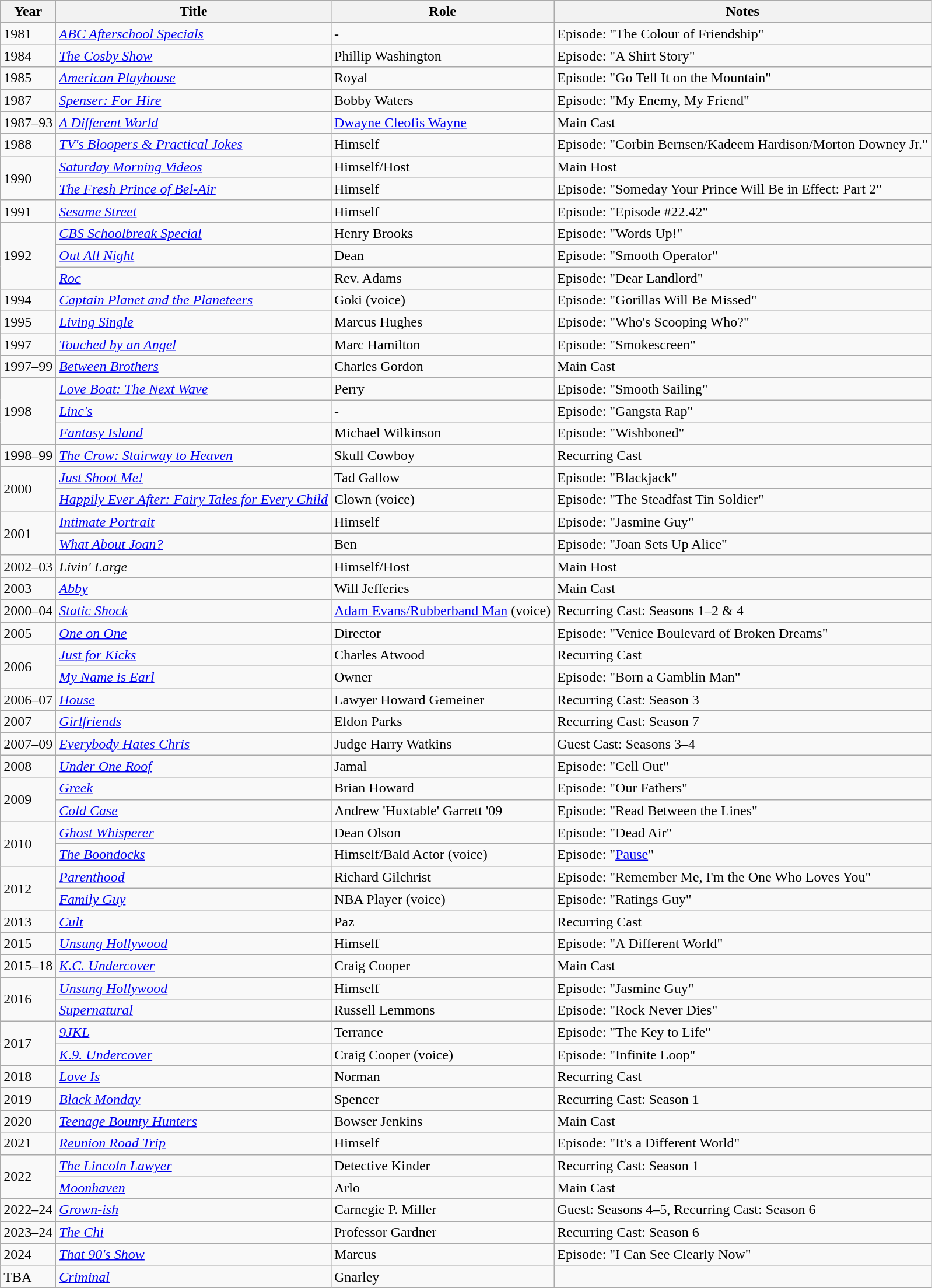<table class="wikitable plainrowheaders sortable" style="margin-right: 0;">
<tr>
<th>Year</th>
<th>Title</th>
<th>Role</th>
<th>Notes</th>
</tr>
<tr>
<td>1981</td>
<td><a href='#'><em>ABC Afterschool Specials</em></a></td>
<td>-</td>
<td>Episode: "The Colour of Friendship"</td>
</tr>
<tr>
<td>1984</td>
<td><em><a href='#'>The Cosby Show</a></em></td>
<td>Phillip Washington</td>
<td>Episode: "A Shirt Story"</td>
</tr>
<tr>
<td>1985</td>
<td><em><a href='#'>American Playhouse</a></em></td>
<td>Royal</td>
<td>Episode: "Go Tell It on the Mountain"</td>
</tr>
<tr>
<td>1987</td>
<td><em><a href='#'>Spenser: For Hire</a></em></td>
<td>Bobby Waters</td>
<td>Episode: "My Enemy, My Friend"</td>
</tr>
<tr>
<td>1987–93</td>
<td><em><a href='#'>A Different World</a></em></td>
<td><a href='#'>Dwayne Cleofis Wayne</a></td>
<td>Main Cast</td>
</tr>
<tr>
<td>1988</td>
<td><em><a href='#'>TV's Bloopers & Practical Jokes</a></em></td>
<td>Himself</td>
<td>Episode: "Corbin Bernsen/Kadeem Hardison/Morton Downey Jr."</td>
</tr>
<tr>
<td rowspan=2>1990</td>
<td><em><a href='#'>Saturday Morning Videos</a></em></td>
<td>Himself/Host</td>
<td>Main Host</td>
</tr>
<tr>
<td><em><a href='#'>The Fresh Prince of Bel-Air</a></em></td>
<td>Himself</td>
<td>Episode: "Someday Your Prince Will Be in Effect: Part 2"</td>
</tr>
<tr>
<td>1991</td>
<td><em><a href='#'>Sesame Street</a></em></td>
<td>Himself</td>
<td>Episode: "Episode #22.42"</td>
</tr>
<tr>
<td rowspan=3>1992</td>
<td><em><a href='#'>CBS Schoolbreak Special</a></em></td>
<td>Henry Brooks</td>
<td>Episode: "Words Up!"</td>
</tr>
<tr>
<td><em><a href='#'>Out All Night</a></em></td>
<td>Dean</td>
<td>Episode: "Smooth Operator"</td>
</tr>
<tr>
<td><em><a href='#'>Roc</a></em></td>
<td>Rev. Adams</td>
<td>Episode: "Dear Landlord"</td>
</tr>
<tr>
<td>1994</td>
<td><em><a href='#'>Captain Planet and the Planeteers</a></em></td>
<td>Goki (voice)</td>
<td>Episode: "Gorillas Will Be Missed"</td>
</tr>
<tr>
<td>1995</td>
<td><em><a href='#'>Living Single</a></em></td>
<td>Marcus Hughes</td>
<td>Episode: "Who's Scooping Who?"</td>
</tr>
<tr>
<td>1997</td>
<td><em><a href='#'>Touched by an Angel</a></em></td>
<td>Marc Hamilton</td>
<td>Episode: "Smokescreen"</td>
</tr>
<tr>
<td>1997–99</td>
<td><em><a href='#'>Between Brothers</a></em></td>
<td>Charles Gordon</td>
<td>Main Cast</td>
</tr>
<tr>
<td rowspan=3>1998</td>
<td><em><a href='#'>Love Boat: The Next Wave</a></em></td>
<td>Perry</td>
<td>Episode: "Smooth Sailing"</td>
</tr>
<tr>
<td><em><a href='#'>Linc's</a></em></td>
<td>-</td>
<td>Episode: "Gangsta Rap"</td>
</tr>
<tr>
<td><em><a href='#'>Fantasy Island</a></em></td>
<td>Michael Wilkinson</td>
<td>Episode: "Wishboned"</td>
</tr>
<tr>
<td>1998–99</td>
<td><em><a href='#'>The Crow: Stairway to Heaven</a></em></td>
<td>Skull Cowboy</td>
<td>Recurring Cast</td>
</tr>
<tr>
<td rowspan=2>2000</td>
<td><em><a href='#'>Just Shoot Me!</a></em></td>
<td>Tad Gallow</td>
<td>Episode: "Blackjack"</td>
</tr>
<tr>
<td><em><a href='#'>Happily Ever After: Fairy Tales for Every Child</a></em></td>
<td>Clown (voice)</td>
<td>Episode: "The Steadfast Tin Soldier"</td>
</tr>
<tr>
<td rowspan=2>2001</td>
<td><em><a href='#'>Intimate Portrait</a></em></td>
<td>Himself</td>
<td>Episode: "Jasmine Guy"</td>
</tr>
<tr>
<td><em><a href='#'>What About Joan?</a></em></td>
<td>Ben</td>
<td>Episode: "Joan Sets Up Alice"</td>
</tr>
<tr>
<td>2002–03</td>
<td><em>Livin' Large</em></td>
<td>Himself/Host</td>
<td>Main Host</td>
</tr>
<tr>
<td>2003</td>
<td><em><a href='#'>Abby</a></em></td>
<td>Will Jefferies</td>
<td>Main Cast</td>
</tr>
<tr>
<td>2000–04</td>
<td><em><a href='#'>Static Shock</a></em></td>
<td><a href='#'>Adam Evans/Rubberband Man</a> (voice)</td>
<td>Recurring Cast: Seasons 1–2 & 4 </td>
</tr>
<tr>
<td>2005</td>
<td><em><a href='#'>One on One</a></em></td>
<td>Director</td>
<td>Episode: "Venice Boulevard of Broken Dreams"</td>
</tr>
<tr>
<td rowspan=2>2006</td>
<td><em><a href='#'>Just for Kicks</a></em></td>
<td>Charles Atwood</td>
<td>Recurring Cast</td>
</tr>
<tr>
<td><em><a href='#'>My Name is Earl</a></em></td>
<td>Owner</td>
<td>Episode: "Born a Gamblin Man"</td>
</tr>
<tr>
<td>2006–07</td>
<td><em><a href='#'>House</a></em></td>
<td>Lawyer Howard Gemeiner</td>
<td>Recurring Cast: Season 3</td>
</tr>
<tr>
<td>2007</td>
<td><em><a href='#'>Girlfriends</a></em></td>
<td>Eldon Parks</td>
<td>Recurring Cast: Season 7</td>
</tr>
<tr>
<td>2007–09</td>
<td><em><a href='#'>Everybody Hates Chris</a></em></td>
<td>Judge Harry Watkins</td>
<td>Guest Cast: Seasons 3–4</td>
</tr>
<tr>
<td>2008</td>
<td><em><a href='#'>Under One Roof</a></em></td>
<td>Jamal</td>
<td>Episode: "Cell Out"</td>
</tr>
<tr>
<td rowspan=2>2009</td>
<td><em><a href='#'>Greek</a></em></td>
<td>Brian Howard</td>
<td>Episode: "Our Fathers"</td>
</tr>
<tr>
<td><em><a href='#'>Cold Case</a></em></td>
<td>Andrew 'Huxtable' Garrett '09</td>
<td>Episode: "Read Between the Lines"</td>
</tr>
<tr>
<td rowspan=2>2010</td>
<td><em><a href='#'>Ghost Whisperer</a></em></td>
<td>Dean Olson</td>
<td>Episode: "Dead Air"</td>
</tr>
<tr>
<td><em><a href='#'>The Boondocks</a></em></td>
<td>Himself/Bald Actor (voice)</td>
<td>Episode: "<a href='#'>Pause</a>"</td>
</tr>
<tr>
<td rowspan=2>2012</td>
<td><em><a href='#'>Parenthood</a></em></td>
<td>Richard Gilchrist</td>
<td>Episode: "Remember Me, I'm the One Who Loves You"</td>
</tr>
<tr>
<td><em><a href='#'>Family Guy</a></em></td>
<td>NBA Player (voice)</td>
<td>Episode: "Ratings Guy"</td>
</tr>
<tr>
<td>2013</td>
<td><em><a href='#'>Cult</a></em></td>
<td>Paz</td>
<td>Recurring Cast</td>
</tr>
<tr>
<td>2015</td>
<td><em><a href='#'>Unsung Hollywood</a></em></td>
<td>Himself</td>
<td>Episode: "A Different World"</td>
</tr>
<tr>
<td>2015–18</td>
<td><em><a href='#'>K.C. Undercover</a></em></td>
<td>Craig Cooper</td>
<td>Main Cast</td>
</tr>
<tr>
<td rowspan=2>2016</td>
<td><em><a href='#'>Unsung Hollywood</a></em></td>
<td>Himself</td>
<td>Episode: "Jasmine Guy"</td>
</tr>
<tr>
<td><em><a href='#'>Supernatural</a></em></td>
<td>Russell Lemmons</td>
<td>Episode: "Rock Never Dies"</td>
</tr>
<tr>
<td rowspan=2>2017</td>
<td><em><a href='#'>9JKL</a></em></td>
<td>Terrance</td>
<td>Episode: "The Key to Life"</td>
</tr>
<tr>
<td><em><a href='#'>K.9. Undercover</a></em></td>
<td>Craig Cooper (voice)</td>
<td>Episode: "Infinite Loop"</td>
</tr>
<tr>
<td>2018</td>
<td><em><a href='#'>Love Is</a></em></td>
<td>Norman</td>
<td>Recurring Cast</td>
</tr>
<tr>
<td>2019</td>
<td><em><a href='#'>Black Monday</a></em></td>
<td>Spencer</td>
<td>Recurring Cast: Season 1</td>
</tr>
<tr>
<td>2020</td>
<td><em><a href='#'>Teenage Bounty Hunters</a></em></td>
<td>Bowser Jenkins</td>
<td>Main Cast</td>
</tr>
<tr>
<td>2021</td>
<td><em><a href='#'>Reunion Road Trip</a></em></td>
<td>Himself</td>
<td>Episode: "It's a Different World"</td>
</tr>
<tr>
<td rowspan=2>2022</td>
<td><em><a href='#'>The Lincoln Lawyer</a></em></td>
<td>Detective Kinder</td>
<td>Recurring Cast: Season 1</td>
</tr>
<tr>
<td><em><a href='#'>Moonhaven</a></em></td>
<td>Arlo</td>
<td>Main Cast</td>
</tr>
<tr>
<td>2022–24</td>
<td><em><a href='#'>Grown-ish</a></em></td>
<td>Carnegie P. Miller</td>
<td>Guest: Seasons 4–5, Recurring Cast: Season 6</td>
</tr>
<tr>
<td>2023–24</td>
<td><em><a href='#'>The Chi</a></em></td>
<td>Professor Gardner</td>
<td>Recurring Cast: Season 6</td>
</tr>
<tr>
<td>2024</td>
<td><em><a href='#'>That 90's Show</a></em></td>
<td>Marcus</td>
<td>Episode: "I Can See Clearly Now"</td>
</tr>
<tr>
<td>TBA</td>
<td><em><a href='#'>Criminal</a></em></td>
<td>Gnarley</td>
<td></td>
</tr>
</table>
